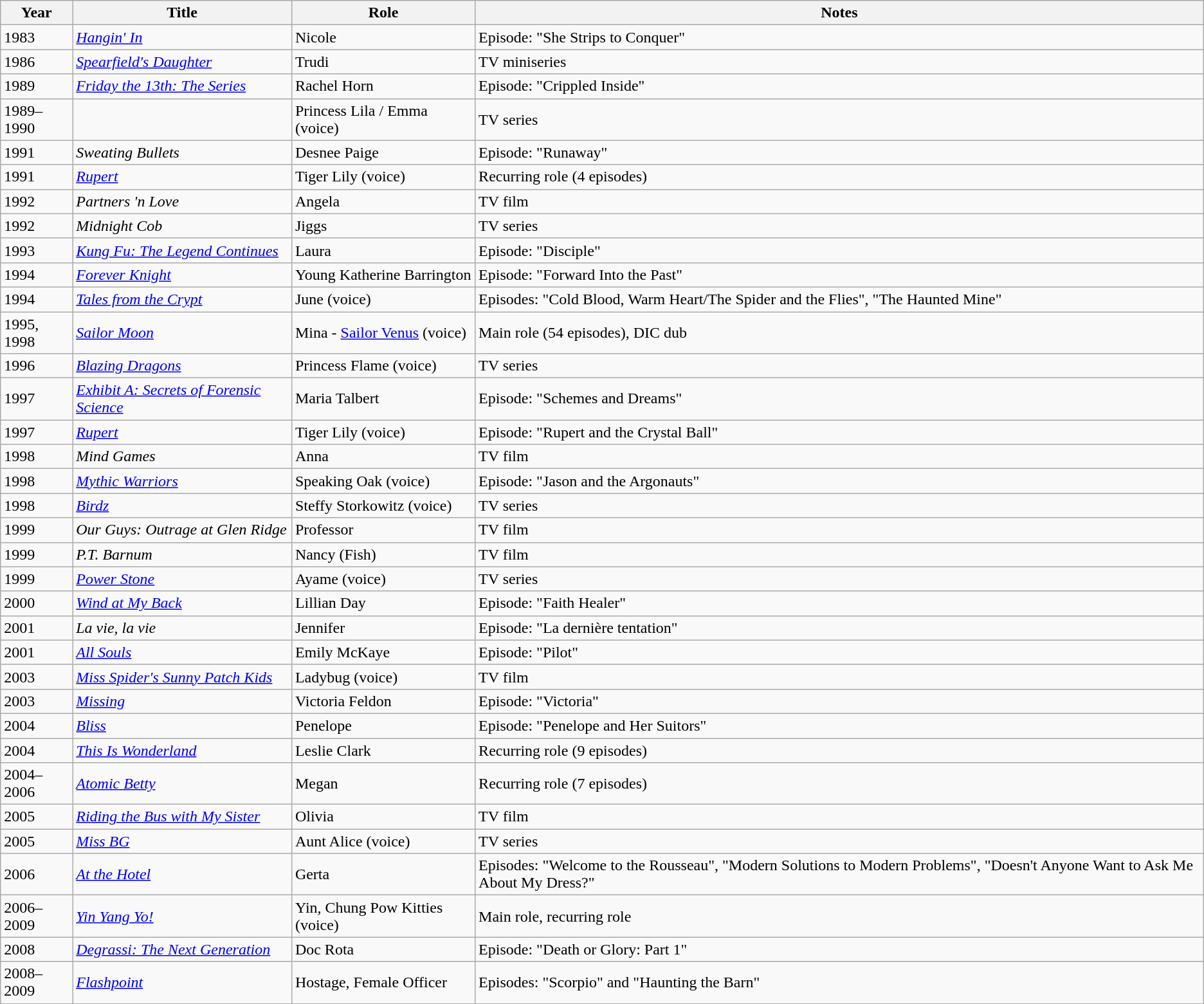<table class="wikitable sortable">
<tr>
<th>Year</th>
<th>Title</th>
<th>Role</th>
<th class="unsortable">Notes</th>
</tr>
<tr>
<td>1983</td>
<td><em><a href='#'>Hangin' In</a></em></td>
<td>Nicole</td>
<td>Episode: "She Strips to Conquer"</td>
</tr>
<tr>
<td>1986</td>
<td><em><a href='#'>Spearfield's Daughter</a></em></td>
<td>Trudi</td>
<td>TV miniseries</td>
</tr>
<tr>
<td>1989</td>
<td><em><a href='#'>Friday the 13th: The Series</a></em></td>
<td>Rachel Horn</td>
<td>Episode: "Crippled Inside"</td>
</tr>
<tr>
<td>1989–1990</td>
<td><em></em></td>
<td>Princess Lila / Emma (voice)</td>
<td>TV series</td>
</tr>
<tr>
<td>1991</td>
<td><em>Sweating Bullets</em></td>
<td>Desnee Paige</td>
<td>Episode: "Runaway"</td>
</tr>
<tr>
<td>1991</td>
<td><em><a href='#'>Rupert</a></em></td>
<td>Tiger Lily (voice)</td>
<td>Recurring role (4 episodes)</td>
</tr>
<tr>
<td>1992</td>
<td><em>Partners 'n Love</em></td>
<td>Angela</td>
<td>TV film</td>
</tr>
<tr>
<td>1992</td>
<td><em>Midnight Cob</em></td>
<td>Jiggs</td>
<td>TV series</td>
</tr>
<tr>
<td>1993</td>
<td><em><a href='#'>Kung Fu: The Legend Continues</a></em></td>
<td>Laura</td>
<td>Episode: "Disciple"</td>
</tr>
<tr>
<td>1994</td>
<td><em><a href='#'>Forever Knight</a></em></td>
<td>Young Katherine Barrington</td>
<td>Episode: "Forward Into the Past"</td>
</tr>
<tr>
<td>1994</td>
<td><em><a href='#'>Tales from the Crypt</a></em></td>
<td>June (voice)</td>
<td>Episodes: "Cold Blood, Warm Heart/The Spider and the Flies", "The Haunted Mine"</td>
</tr>
<tr>
<td>1995, 1998</td>
<td><em><a href='#'>Sailor Moon</a></em></td>
<td>Mina - <a href='#'>Sailor Venus</a> (voice)</td>
<td>Main role (54 episodes), DIC dub</td>
</tr>
<tr>
<td>1996</td>
<td><em><a href='#'>Blazing Dragons</a></em></td>
<td>Princess Flame (voice)</td>
<td>TV series</td>
</tr>
<tr>
<td>1997</td>
<td><em><a href='#'>Exhibit A: Secrets of Forensic Science</a></em></td>
<td>Maria Talbert</td>
<td>Episode: "Schemes and Dreams"</td>
</tr>
<tr>
<td>1997</td>
<td><em><a href='#'>Rupert</a></em></td>
<td>Tiger Lily (voice)</td>
<td>Episode: "Rupert and the Crystal Ball"</td>
</tr>
<tr>
<td>1998</td>
<td><em>Mind Games</em></td>
<td>Anna</td>
<td>TV film</td>
</tr>
<tr>
<td>1998</td>
<td><em><a href='#'>Mythic Warriors</a></em></td>
<td>Speaking Oak (voice)</td>
<td>Episode: "Jason and the Argonauts"</td>
</tr>
<tr>
<td>1998</td>
<td><em><a href='#'>Birdz</a></em></td>
<td>Steffy Storkowitz (voice)</td>
<td>TV series</td>
</tr>
<tr>
<td>1999</td>
<td><em>Our Guys: Outrage at Glen Ridge</em></td>
<td>Professor</td>
<td>TV film</td>
</tr>
<tr>
<td>1999</td>
<td><em>P.T. Barnum</em></td>
<td>Nancy (Fish)</td>
<td>TV film</td>
</tr>
<tr>
<td>1999</td>
<td><em><a href='#'>Power Stone</a></em></td>
<td>Ayame (voice)</td>
<td>TV series</td>
</tr>
<tr>
<td>2000</td>
<td><em><a href='#'>Wind at My Back</a></em></td>
<td>Lillian Day</td>
<td>Episode: "Faith Healer"</td>
</tr>
<tr>
<td>2001</td>
<td><em>La vie, la vie</em></td>
<td>Jennifer</td>
<td>Episode: "La dernière tentation"</td>
</tr>
<tr>
<td>2001</td>
<td><em><a href='#'>All Souls</a></em></td>
<td>Emily McKaye</td>
<td>Episode: "Pilot"</td>
</tr>
<tr>
<td>2003</td>
<td><em><a href='#'>Miss Spider's Sunny Patch Kids</a></em></td>
<td>Ladybug (voice)</td>
<td>TV film</td>
</tr>
<tr>
<td>2003</td>
<td><em><a href='#'>Missing</a></em></td>
<td>Victoria Feldon</td>
<td>Episode: "Victoria"</td>
</tr>
<tr>
<td>2004</td>
<td><em><a href='#'>Bliss</a></em></td>
<td>Penelope</td>
<td>Episode: "Penelope and Her Suitors"</td>
</tr>
<tr>
<td>2004</td>
<td><em><a href='#'>This Is Wonderland</a></em></td>
<td>Leslie Clark</td>
<td>Recurring role (9 episodes)</td>
</tr>
<tr>
<td>2004–2006</td>
<td><em><a href='#'>Atomic Betty</a></em></td>
<td>Megan</td>
<td>Recurring role (7 episodes)</td>
</tr>
<tr>
<td>2005</td>
<td><em><a href='#'>Riding the Bus with My Sister</a></em></td>
<td>Olivia</td>
<td>TV film</td>
</tr>
<tr>
<td>2005</td>
<td><em><a href='#'>Miss BG</a></em></td>
<td>Aunt Alice (voice)</td>
<td>TV series</td>
</tr>
<tr>
<td>2006</td>
<td><em><a href='#'>At the Hotel</a></em></td>
<td>Gerta</td>
<td>Episodes: "Welcome to the Rousseau", "Modern Solutions to Modern Problems", "Doesn't Anyone Want to Ask Me About My Dress?"</td>
</tr>
<tr>
<td>2006–2009</td>
<td><em><a href='#'>Yin Yang Yo!</a></em></td>
<td>Yin, Chung Pow Kitties (voice)</td>
<td>Main role, recurring role</td>
</tr>
<tr>
<td>2008</td>
<td><em><a href='#'>Degrassi: The Next Generation</a></em></td>
<td>Doc Rota</td>
<td>Episode: "Death or Glory: Part 1"</td>
</tr>
<tr>
<td>2008–2009</td>
<td><em><a href='#'>Flashpoint</a></em></td>
<td>Hostage, Female Officer</td>
<td>Episodes: "Scorpio" and "Haunting the Barn"</td>
</tr>
</table>
